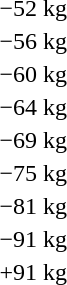<table>
<tr>
<td>−52 kg<br></td>
<td></td>
<td></td>
<td></td>
</tr>
<tr>
<td>−56 kg<br></td>
<td></td>
<td></td>
<td></td>
</tr>
<tr>
<td>−60 kg<br></td>
<td></td>
<td></td>
<td></td>
</tr>
<tr>
<td>−64 kg<br></td>
<td></td>
<td></td>
<td></td>
</tr>
<tr>
<td>−69 kg<br></td>
<td></td>
<td></td>
<td></td>
</tr>
<tr>
<td>−75 kg<br></td>
<td></td>
<td></td>
<td></td>
</tr>
<tr>
<td>−81 kg<br></td>
<td></td>
<td></td>
<td></td>
</tr>
<tr>
<td>−91 kg<br></td>
<td></td>
<td></td>
<td></td>
</tr>
<tr>
<td>+91 kg<br></td>
<td></td>
<td></td>
<td></td>
</tr>
</table>
